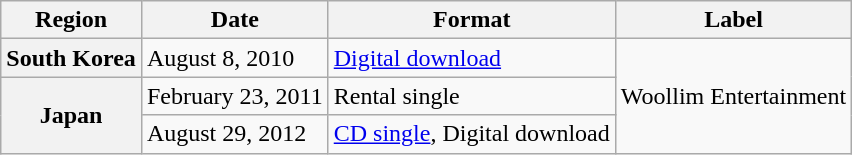<table class="wikitable plainrowheaders">
<tr>
<th scope="col">Region</th>
<th scope="col">Date</th>
<th scope="col">Format</th>
<th scope="col">Label</th>
</tr>
<tr>
<th scope="row">South Korea</th>
<td>August 8, 2010</td>
<td><a href='#'>Digital download</a></td>
<td rowspan="3">Woollim Entertainment</td>
</tr>
<tr>
<th scope="row" rowspan="2">Japan</th>
<td>February 23, 2011</td>
<td>Rental single</td>
</tr>
<tr>
<td>August 29, 2012</td>
<td><a href='#'>CD single</a>, Digital download</td>
</tr>
</table>
